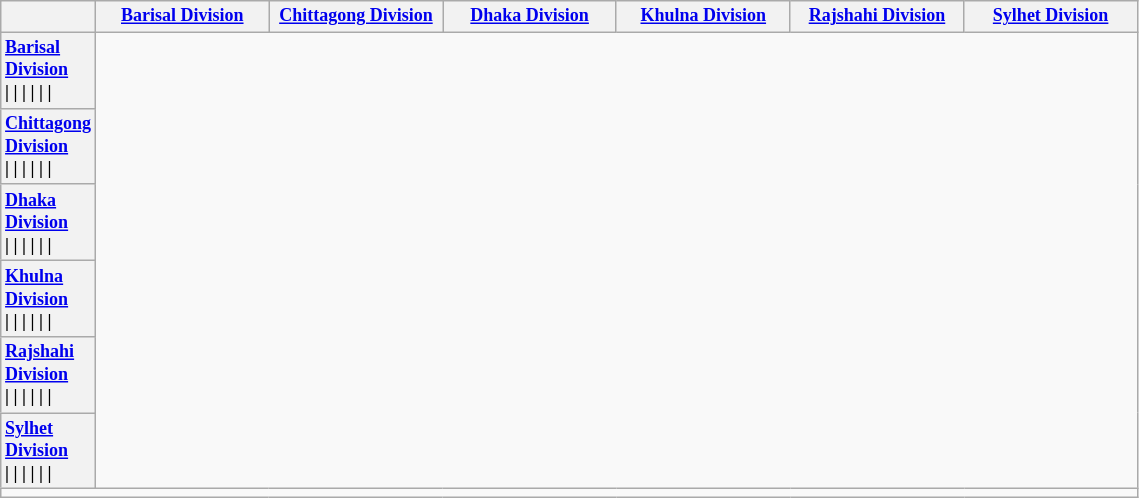<table class="wikitable" style="font-size: 75%; text-align:left;">
<tr>
<th style="width:50px; text-align:center;"></th>
<th width=110><a href='#'>Barisal Division</a></th>
<th width=110><a href='#'>Chittagong Division</a></th>
<th width=110><a href='#'>Dhaka Division</a></th>
<th width=110><a href='#'>Khulna Division</a></th>
<th width=110><a href='#'>Rajshahi Division</a></th>
<th width=110><a href='#'>Sylhet Division</a></th>
</tr>
<tr>
<th style="text-align:left; border-left:none"><a href='#'>Barisal Division</a><br>| 
 | 
 | 
 | 
 | 
 | </th>
</tr>
<tr>
<th style="text-align:left; border-left:none"><a href='#'>Chittagong Division</a><br>| 
 | 
 | 
 | 
 | 
 | </th>
</tr>
<tr>
<th style="text-align:left; border-left:none"><a href='#'>Dhaka Division</a><br>| 
 | 
 | 
 | 
 | 
 | </th>
</tr>
<tr>
<th style="text-align:left; border-left:none"><a href='#'>Khulna Division</a><br>| 
 | 
 | 
 | 
 | 
 | </th>
</tr>
<tr>
<th style="text-align:left; border-left:none"><a href='#'>Rajshahi Division</a><br>| 
 | 
 | 
 | 
 | 
 | </th>
</tr>
<tr>
<th style="text-align:left; border-left:none"><a href='#'>Sylhet Division</a><br>| 
 | 
 | 
 | 
 | 
 | </th>
</tr>
<tr>
<td colspan = "7"></td>
</tr>
</table>
